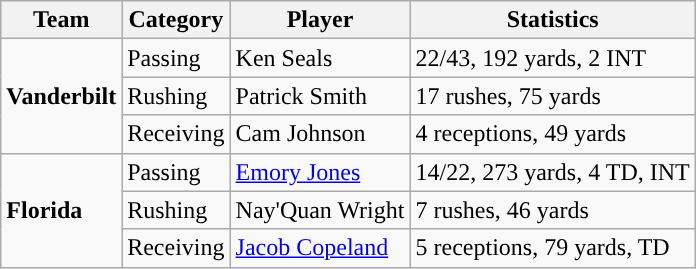<table class="wikitable" style="float: right;">
<tr>
<th>Team</th>
<th>Category</th>
<th>Player</th>
<th>Statistics</th>
</tr>
<tr>
<td rowspan=3><strong>Vanderbilt</strong></td>
<td>Passing</td>
<td>Ken Seals</td>
<td>22/43, 192 yards, 2 INT</td>
</tr>
<tr>
<td>Rushing</td>
<td>Patrick Smith</td>
<td>17 rushes, 75 yards</td>
</tr>
<tr>
<td>Receiving</td>
<td>Cam Johnson</td>
<td>4 receptions, 49 yards</td>
</tr>
<tr>
<td rowspan=3><strong>Florida</strong></td>
<td>Passing</td>
<td><a href='#'>Emory Jones</a></td>
<td>14/22, 273 yards, 4 TD, INT</td>
</tr>
<tr>
<td>Rushing</td>
<td>Nay'Quan Wright</td>
<td>7 rushes, 46 yards</td>
</tr>
<tr>
<td>Receiving</td>
<td><a href='#'>Jacob Copeland</a></td>
<td>5 receptions, 79 yards, TD</td>
</tr>
</table>
